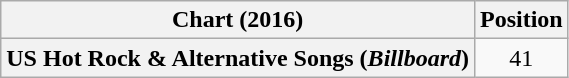<table class="wikitable plainrowheaders" style="text-align:center">
<tr>
<th scope="col">Chart (2016)</th>
<th scope="col">Position</th>
</tr>
<tr>
<th scope="row">US Hot Rock & Alternative Songs (<em>Billboard</em>)</th>
<td>41</td>
</tr>
</table>
